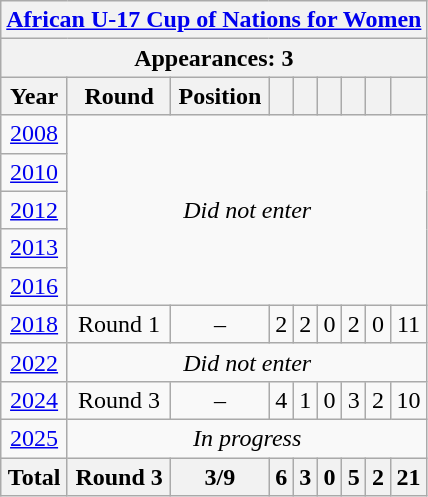<table class="wikitable" style="text-align: center;">
<tr>
<th colspan=9><a href='#'>African U-17 Cup of Nations for Women</a></th>
</tr>
<tr>
<th colspan=9>Appearances: 3</th>
</tr>
<tr>
<th>Year</th>
<th>Round</th>
<th>Position</th>
<th></th>
<th></th>
<th></th>
<th></th>
<th></th>
<th></th>
</tr>
<tr>
<td><a href='#'>2008</a></td>
<td rowspan= 5 colspan=8><em>Did not enter</em></td>
</tr>
<tr>
<td><a href='#'>2010</a></td>
</tr>
<tr>
<td><a href='#'>2012</a></td>
</tr>
<tr>
<td><a href='#'>2013</a></td>
</tr>
<tr>
<td><a href='#'>2016</a></td>
</tr>
<tr>
<td><a href='#'>2018</a></td>
<td>Round 1</td>
<td>–</td>
<td>2</td>
<td>2</td>
<td>0</td>
<td>2</td>
<td>0</td>
<td>11</td>
</tr>
<tr>
<td><a href='#'>2022</a></td>
<td colspan=8><em>Did not enter</em></td>
</tr>
<tr>
<td><a href='#'>2024</a></td>
<td>Round 3</td>
<td>–</td>
<td>4</td>
<td>1</td>
<td>0</td>
<td>3</td>
<td>2</td>
<td>10</td>
</tr>
<tr>
<td><a href='#'>2025</a></td>
<td colspan=8><em>In progress</em></td>
</tr>
<tr>
<th>Total</th>
<th>Round 3</th>
<th>3/9</th>
<th>6</th>
<th>3</th>
<th>0</th>
<th>5</th>
<th>2</th>
<th>21</th>
</tr>
</table>
